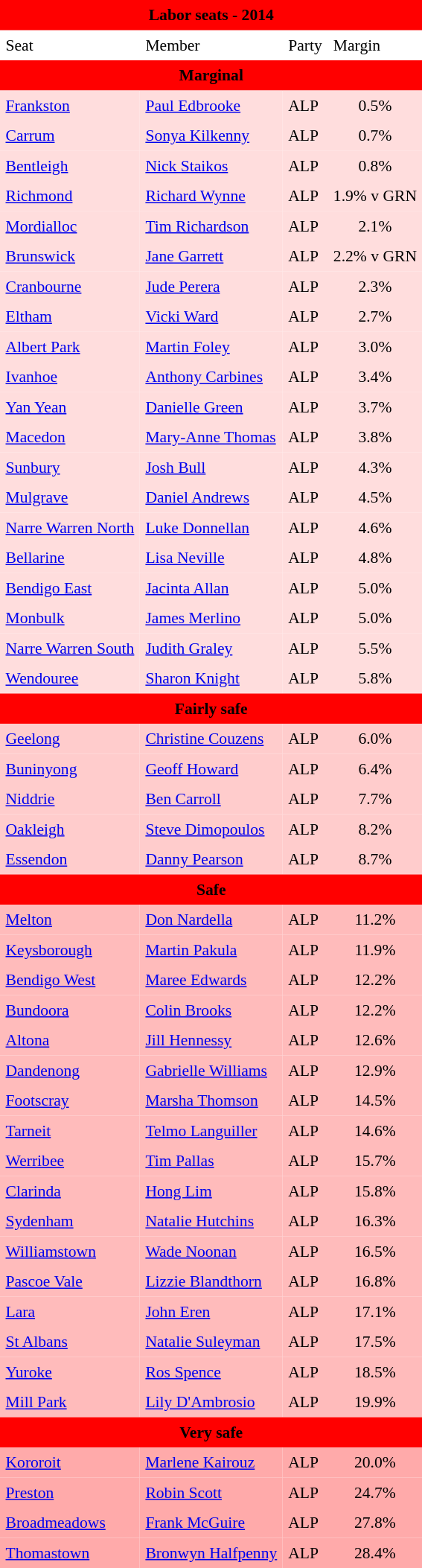<table class="toccolours" cellpadding="5" cellspacing="0" style="float:left; margin-right:.5em; margin-top:.4em; font-size:90%;">
<tr>
<td colspan="4"  style="text-align:center; background:red;"><span><strong>Labor seats - 2014</strong></span></td>
</tr>
<tr>
</tr>
<tr>
<td>Seat</td>
<td>Member</td>
<td>Party</td>
<td>Margin</td>
</tr>
<tr>
<td colspan="4"  style="text-align:center; background:red;"><span><strong>Marginal</strong></span></td>
</tr>
<tr>
<td style="text-align:left; background:#fdd;"><a href='#'>Frankston</a></td>
<td style="text-align:left; background:#fdd;"><a href='#'>Paul Edbrooke</a></td>
<td style="text-align:left; background:#fdd;">ALP</td>
<td style="text-align:center; background:#fdd;">0.5%</td>
</tr>
<tr>
<td style="text-align:left; background:#fdd;"><a href='#'>Carrum</a></td>
<td style="text-align:left; background:#fdd;"><a href='#'>Sonya Kilkenny</a></td>
<td style="text-align:left; background:#fdd;">ALP</td>
<td style="text-align:center; background:#fdd;">0.7%</td>
</tr>
<tr>
<td style="text-align:left; background:#fdd;"><a href='#'>Bentleigh</a></td>
<td style="text-align:left; background:#fdd;"><a href='#'>Nick Staikos</a></td>
<td style="text-align:left; background:#fdd;">ALP</td>
<td style="text-align:center; background:#fdd;">0.8%</td>
</tr>
<tr>
<td style="text-align:left; background:#fdd;"><a href='#'>Richmond</a></td>
<td style="text-align:left; background:#fdd;"><a href='#'>Richard Wynne</a></td>
<td style="text-align:left; background:#fdd;">ALP</td>
<td style="text-align:center; background:#fdd;">1.9% v GRN</td>
</tr>
<tr>
<td style="text-align:left; background:#fdd;"><a href='#'>Mordialloc</a></td>
<td style="text-align:left; background:#fdd;"><a href='#'>Tim Richardson</a></td>
<td style="text-align:left; background:#fdd;">ALP</td>
<td style="text-align:center; background:#fdd;">2.1%</td>
</tr>
<tr>
<td style="text-align:left; background:#fdd;"><a href='#'>Brunswick</a></td>
<td style="text-align:left; background:#fdd;"><a href='#'>Jane Garrett</a></td>
<td style="text-align:left; background:#fdd;">ALP</td>
<td style="text-align:center; background:#fdd;">2.2% v GRN</td>
</tr>
<tr>
<td style="text-align:left; background:#fdd;"><a href='#'>Cranbourne</a></td>
<td style="text-align:left; background:#fdd;"><a href='#'>Jude Perera</a></td>
<td style="text-align:left; background:#fdd;">ALP</td>
<td style="text-align:center; background:#fdd;">2.3%</td>
</tr>
<tr>
<td style="text-align:left; background:#fdd;"><a href='#'>Eltham</a></td>
<td style="text-align:left; background:#fdd;"><a href='#'>Vicki Ward</a></td>
<td style="text-align:left; background:#fdd;">ALP</td>
<td style="text-align:center; background:#fdd;">2.7%</td>
</tr>
<tr>
<td style="text-align:left; background:#fdd;"><a href='#'>Albert Park</a></td>
<td style="text-align:left; background:#fdd;"><a href='#'>Martin Foley</a></td>
<td style="text-align:left; background:#fdd;">ALP</td>
<td style="text-align:center; background:#fdd;">3.0%</td>
</tr>
<tr>
<td style="text-align:left; background:#fdd;"><a href='#'>Ivanhoe</a></td>
<td style="text-align:left; background:#fdd;"><a href='#'>Anthony Carbines</a></td>
<td style="text-align:left; background:#fdd;">ALP</td>
<td style="text-align:center; background:#fdd;">3.4%</td>
</tr>
<tr>
<td style="text-align:left; background:#fdd;"><a href='#'>Yan Yean</a></td>
<td style="text-align:left; background:#fdd;"><a href='#'>Danielle Green</a></td>
<td style="text-align:left; background:#fdd;">ALP</td>
<td style="text-align:center; background:#fdd;">3.7%</td>
</tr>
<tr>
<td style="text-align:left; background:#fdd;"><a href='#'>Macedon</a></td>
<td style="text-align:left; background:#fdd;"><a href='#'>Mary-Anne Thomas</a></td>
<td style="text-align:left; background:#fdd;">ALP</td>
<td style="text-align:center; background:#fdd;">3.8%</td>
</tr>
<tr>
<td style="text-align:left; background:#fdd;"><a href='#'>Sunbury</a></td>
<td style="text-align:left; background:#fdd;"><a href='#'>Josh Bull</a></td>
<td style="text-align:left; background:#fdd;">ALP</td>
<td style="text-align:center; background:#fdd;">4.3%</td>
</tr>
<tr>
<td style="text-align:left; background:#fdd;"><a href='#'>Mulgrave</a></td>
<td style="text-align:left; background:#fdd;"><a href='#'>Daniel Andrews</a></td>
<td style="text-align:left; background:#fdd;">ALP</td>
<td style="text-align:center; background:#fdd;">4.5%</td>
</tr>
<tr>
<td style="text-align:left; background:#fdd;"><a href='#'>Narre Warren North</a></td>
<td style="text-align:left; background:#fdd;"><a href='#'>Luke Donnellan</a></td>
<td style="text-align:left; background:#fdd;">ALP</td>
<td style="text-align:center; background:#fdd;">4.6%</td>
</tr>
<tr>
<td style="text-align:left; background:#fdd;"><a href='#'>Bellarine</a></td>
<td style="text-align:left; background:#fdd;"><a href='#'>Lisa Neville</a></td>
<td style="text-align:left; background:#fdd;">ALP</td>
<td style="text-align:center; background:#fdd;">4.8%</td>
</tr>
<tr>
<td style="text-align:left; background:#fdd;"><a href='#'>Bendigo East</a></td>
<td style="text-align:left; background:#fdd;"><a href='#'>Jacinta Allan</a></td>
<td style="text-align:left; background:#fdd;">ALP</td>
<td style="text-align:center; background:#fdd;">5.0%</td>
</tr>
<tr>
<td style="text-align:left; background:#fdd;"><a href='#'>Monbulk</a></td>
<td style="text-align:left; background:#fdd;"><a href='#'>James Merlino</a></td>
<td style="text-align:left; background:#fdd;">ALP</td>
<td style="text-align:center; background:#fdd;">5.0%</td>
</tr>
<tr>
<td style="text-align:left; background:#fdd;"><a href='#'>Narre Warren South</a></td>
<td style="text-align:left; background:#fdd;"><a href='#'>Judith Graley</a></td>
<td style="text-align:left; background:#fdd;">ALP</td>
<td style="text-align:center; background:#fdd;">5.5%</td>
</tr>
<tr>
<td style="text-align:left; background:#fdd;"><a href='#'>Wendouree</a></td>
<td style="text-align:left; background:#fdd;"><a href='#'>Sharon Knight</a></td>
<td style="text-align:left; background:#fdd;">ALP</td>
<td style="text-align:center; background:#fdd;">5.8%</td>
</tr>
<tr>
<td colspan="4"  style="text-align:center; background:red;"><span><strong>Fairly safe</strong></span></td>
</tr>
<tr>
<td style="text-align:left; background:#fcc;"><a href='#'>Geelong</a></td>
<td style="text-align:left; background:#fcc;"><a href='#'>Christine Couzens</a></td>
<td style="text-align:left; background:#fcc;">ALP</td>
<td style="text-align:center; background:#fcc;">6.0%</td>
</tr>
<tr>
<td style="text-align:left; background:#fcc;"><a href='#'>Buninyong</a></td>
<td style="text-align:left; background:#fcc;"><a href='#'>Geoff Howard</a></td>
<td style="text-align:left; background:#fcc;">ALP</td>
<td style="text-align:center; background:#fcc;">6.4%</td>
</tr>
<tr>
<td style="text-align:left; background:#fcc;"><a href='#'>Niddrie</a></td>
<td style="text-align:left; background:#fcc;"><a href='#'>Ben Carroll</a></td>
<td style="text-align:left; background:#fcc;">ALP</td>
<td style="text-align:center; background:#fcc;">7.7%</td>
</tr>
<tr>
<td style="text-align:left; background:#fcc;"><a href='#'>Oakleigh</a></td>
<td style="text-align:left; background:#fcc;"><a href='#'>Steve Dimopoulos</a></td>
<td style="text-align:left; background:#fcc;">ALP</td>
<td style="text-align:center; background:#fcc;">8.2%</td>
</tr>
<tr>
<td style="text-align:left; background:#fcc;"><a href='#'>Essendon</a></td>
<td style="text-align:left; background:#fcc;"><a href='#'>Danny Pearson</a></td>
<td style="text-align:left; background:#fcc;">ALP</td>
<td style="text-align:center; background:#fcc;">8.7%</td>
</tr>
<tr>
<td colspan="4"  style="text-align:center; background:red;"><span><strong>Safe</strong></span></td>
</tr>
<tr>
<td style="text-align:left; background:#fbb;"><a href='#'>Melton</a></td>
<td style="text-align:left; background:#fbb;"><a href='#'>Don Nardella</a></td>
<td style="text-align:left; background:#fbb;">ALP</td>
<td style="text-align:center; background:#fbb;">11.2%</td>
</tr>
<tr>
<td style="text-align:left; background:#fbb;"><a href='#'>Keysborough</a></td>
<td style="text-align:left; background:#fbb;"><a href='#'>Martin Pakula</a></td>
<td style="text-align:left; background:#fbb;">ALP</td>
<td style="text-align:center; background:#fbb;">11.9%</td>
</tr>
<tr>
<td style="text-align:left; background:#fbb;"><a href='#'>Bendigo West</a></td>
<td style="text-align:left; background:#fbb;"><a href='#'>Maree Edwards</a></td>
<td style="text-align:left; background:#fbb;">ALP</td>
<td style="text-align:center; background:#fbb;">12.2%</td>
</tr>
<tr>
<td style="text-align:left; background:#fbb;"><a href='#'>Bundoora</a></td>
<td style="text-align:left; background:#fbb;"><a href='#'>Colin Brooks</a></td>
<td style="text-align:left; background:#fbb;">ALP</td>
<td style="text-align:center; background:#fbb;">12.2%</td>
</tr>
<tr>
<td style="text-align:left; background:#fbb;"><a href='#'>Altona</a></td>
<td style="text-align:left; background:#fbb;"><a href='#'>Jill Hennessy</a></td>
<td style="text-align:left; background:#fbb;">ALP</td>
<td style="text-align:center; background:#fbb;">12.6%</td>
</tr>
<tr>
<td style="text-align:left; background:#fbb;"><a href='#'>Dandenong</a></td>
<td style="text-align:left; background:#fbb;"><a href='#'>Gabrielle Williams</a></td>
<td style="text-align:left; background:#fbb;">ALP</td>
<td style="text-align:center; background:#fbb;">12.9%</td>
</tr>
<tr>
<td style="text-align:left; background:#fbb;"><a href='#'>Footscray</a></td>
<td style="text-align:left; background:#fbb;"><a href='#'>Marsha Thomson</a></td>
<td style="text-align:left; background:#fbb;">ALP</td>
<td style="text-align:center; background:#fbb;">14.5%</td>
</tr>
<tr>
<td style="text-align:left; background:#fbb;"><a href='#'>Tarneit</a></td>
<td style="text-align:left; background:#fbb;"><a href='#'>Telmo Languiller</a></td>
<td style="text-align:left; background:#fbb;">ALP</td>
<td style="text-align:center; background:#fbb;">14.6%</td>
</tr>
<tr>
<td style="text-align:left; background:#fbb;"><a href='#'>Werribee</a></td>
<td style="text-align:left; background:#fbb;"><a href='#'>Tim Pallas</a></td>
<td style="text-align:left; background:#fbb;">ALP</td>
<td style="text-align:center; background:#fbb;">15.7%</td>
</tr>
<tr>
<td style="text-align:left; background:#fbb;"><a href='#'>Clarinda</a></td>
<td style="text-align:left; background:#fbb;"><a href='#'>Hong Lim</a></td>
<td style="text-align:left; background:#fbb;">ALP</td>
<td style="text-align:center; background:#fbb;">15.8%</td>
</tr>
<tr>
<td style="text-align:left; background:#fbb;"><a href='#'>Sydenham</a></td>
<td style="text-align:left; background:#fbb;"><a href='#'>Natalie Hutchins</a></td>
<td style="text-align:left; background:#fbb;">ALP</td>
<td style="text-align:center; background:#fbb;">16.3%</td>
</tr>
<tr>
<td style="text-align:left; background:#fbb;"><a href='#'>Williamstown</a></td>
<td style="text-align:left; background:#fbb;"><a href='#'>Wade Noonan</a></td>
<td style="text-align:left; background:#fbb;">ALP</td>
<td style="text-align:center; background:#fbb;">16.5%</td>
</tr>
<tr>
<td style="text-align:left; background:#fbb;"><a href='#'>Pascoe Vale</a></td>
<td style="text-align:left; background:#fbb;"><a href='#'>Lizzie Blandthorn</a></td>
<td style="text-align:left; background:#fbb;">ALP</td>
<td style="text-align:center; background:#fbb;">16.8%</td>
</tr>
<tr>
<td style="text-align:left; background:#fbb;"><a href='#'>Lara</a></td>
<td style="text-align:left; background:#fbb;"><a href='#'>John Eren</a></td>
<td style="text-align:left; background:#fbb;">ALP</td>
<td style="text-align:center; background:#fbb;">17.1%</td>
</tr>
<tr>
<td style="text-align:left; background:#fbb;"><a href='#'>St Albans</a></td>
<td style="text-align:left; background:#fbb;"><a href='#'>Natalie Suleyman</a></td>
<td style="text-align:left; background:#fbb;">ALP</td>
<td style="text-align:center; background:#fbb;">17.5%</td>
</tr>
<tr>
<td style="text-align:left; background:#fbb;"><a href='#'>Yuroke</a></td>
<td style="text-align:left; background:#fbb;"><a href='#'>Ros Spence</a></td>
<td style="text-align:left; background:#fbb;">ALP</td>
<td style="text-align:center; background:#fbb;">18.5%</td>
</tr>
<tr>
<td style="text-align:left; background:#fbb;"><a href='#'>Mill Park</a></td>
<td style="text-align:left; background:#fbb;"><a href='#'>Lily D'Ambrosio</a></td>
<td style="text-align:left; background:#fbb;">ALP</td>
<td style="text-align:center; background:#fbb;">19.9%</td>
</tr>
<tr>
<td colspan="4"  style="text-align:center; background:red;"><span><strong>Very safe</strong></span></td>
</tr>
<tr>
<td style="text-align:left; background:#faa;"><a href='#'>Kororoit</a></td>
<td style="text-align:left; background:#faa;"><a href='#'>Marlene Kairouz</a></td>
<td style="text-align:left; background:#faa;">ALP</td>
<td style="text-align:center; background:#faa;">20.0%</td>
</tr>
<tr>
<td style="text-align:left; background:#faa;"><a href='#'>Preston</a></td>
<td style="text-align:left; background:#faa;"><a href='#'>Robin Scott</a></td>
<td style="text-align:left; background:#faa;">ALP</td>
<td style="text-align:center; background:#faa;">24.7%</td>
</tr>
<tr>
<td style="text-align:left; background:#faa;"><a href='#'>Broadmeadows</a></td>
<td style="text-align:left; background:#faa;"><a href='#'>Frank McGuire</a></td>
<td style="text-align:left; background:#faa;">ALP</td>
<td style="text-align:center; background:#faa;">27.8%</td>
</tr>
<tr>
<td style="text-align:left; background:#faa;"><a href='#'>Thomastown</a></td>
<td style="text-align:left; background:#faa;"><a href='#'>Bronwyn Halfpenny</a></td>
<td style="text-align:left; background:#faa;">ALP</td>
<td style="text-align:center; background:#faa;">28.4%</td>
</tr>
</table>
